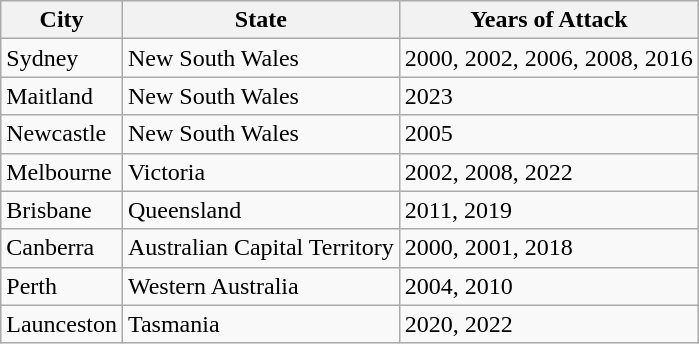<table class="wikitable sortable">
<tr>
<th>City</th>
<th>State</th>
<th>Years of Attack</th>
</tr>
<tr>
<td>Sydney</td>
<td>New South Wales</td>
<td>2000, 2002, 2006, 2008, 2016</td>
</tr>
<tr>
<td>Maitland</td>
<td>New South Wales</td>
<td>2023</td>
</tr>
<tr>
<td>Newcastle</td>
<td>New South Wales</td>
<td>2005</td>
</tr>
<tr>
<td>Melbourne</td>
<td>Victoria</td>
<td>2002, 2008, 2022</td>
</tr>
<tr>
<td>Brisbane</td>
<td>Queensland</td>
<td>2011, 2019</td>
</tr>
<tr>
<td>Canberra</td>
<td>Australian Capital Territory</td>
<td>2000, 2001, 2018</td>
</tr>
<tr>
<td>Perth</td>
<td>Western Australia</td>
<td>2004, 2010</td>
</tr>
<tr>
<td>Launceston</td>
<td>Tasmania</td>
<td>2020, 2022</td>
</tr>
</table>
